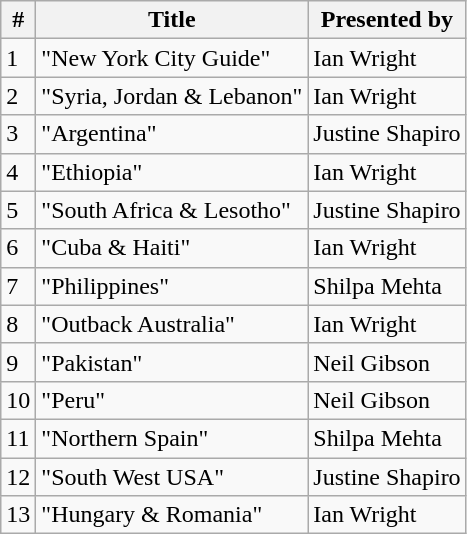<table class="wikitable">
<tr>
<th>#</th>
<th>Title</th>
<th>Presented by</th>
</tr>
<tr>
<td>1</td>
<td>"New York City Guide"</td>
<td>Ian Wright</td>
</tr>
<tr>
<td>2</td>
<td>"Syria, Jordan & Lebanon"</td>
<td>Ian Wright</td>
</tr>
<tr>
<td>3</td>
<td>"Argentina"</td>
<td>Justine Shapiro</td>
</tr>
<tr>
<td>4</td>
<td>"Ethiopia"</td>
<td>Ian Wright</td>
</tr>
<tr>
<td>5</td>
<td>"South Africa & Lesotho"</td>
<td>Justine Shapiro</td>
</tr>
<tr>
<td>6</td>
<td>"Cuba & Haiti"</td>
<td>Ian Wright</td>
</tr>
<tr>
<td>7</td>
<td>"Philippines"</td>
<td>Shilpa Mehta</td>
</tr>
<tr>
<td>8</td>
<td>"Outback Australia"</td>
<td>Ian Wright</td>
</tr>
<tr>
<td>9</td>
<td>"Pakistan"</td>
<td>Neil Gibson</td>
</tr>
<tr>
<td>10</td>
<td>"Peru"</td>
<td>Neil Gibson</td>
</tr>
<tr>
<td>11</td>
<td>"Northern Spain"</td>
<td>Shilpa Mehta</td>
</tr>
<tr>
<td>12</td>
<td>"South West USA"</td>
<td>Justine Shapiro</td>
</tr>
<tr>
<td>13</td>
<td>"Hungary & Romania"</td>
<td>Ian Wright</td>
</tr>
</table>
